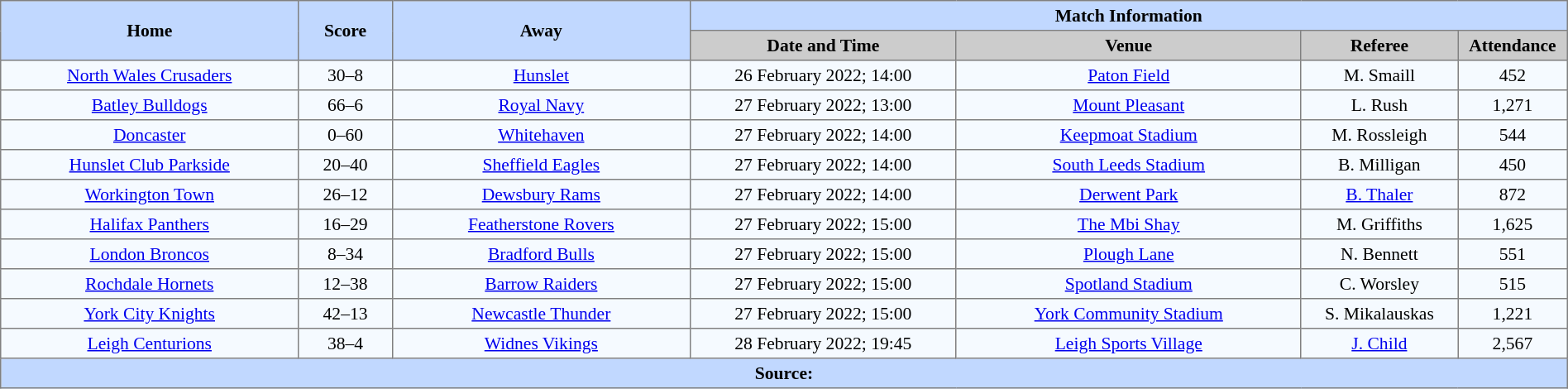<table border=1 style="border-collapse:collapse; font-size:90%; text-align:center"; cellpadding=3 cellspacing=0 width=100%>
<tr bgcolor="#c1d8ff">
<th rowspan=2 width=19%>Home</th>
<th rowspan=2 width=6%>Score</th>
<th rowspan=2 width=19%>Away</th>
<th colspan=4>Match Information</th>
</tr>
<tr bgcolor="#cccccc">
<th width=17%>Date and Time</th>
<th width=22%>Venue</th>
<th width=10%>Referee</th>
<th width=7%>Attendance</th>
</tr>
<tr bgcolor=#f5faff>
<td> <a href='#'>North Wales Crusaders</a></td>
<td>30–8</td>
<td> <a href='#'>Hunslet</a></td>
<td>26 February 2022; 14:00</td>
<td><a href='#'>Paton Field</a></td>
<td>M. Smaill</td>
<td>452</td>
</tr>
<tr bgcolor=#f5faff>
<td> <a href='#'>Batley Bulldogs</a></td>
<td>66–6</td>
<td><a href='#'>Royal Navy</a></td>
<td>27 February 2022; 13:00</td>
<td><a href='#'>Mount Pleasant</a></td>
<td>L. Rush</td>
<td>1,271</td>
</tr>
<tr bgcolor=#f5faff>
<td> <a href='#'>Doncaster</a></td>
<td>0–60</td>
<td> <a href='#'>Whitehaven</a></td>
<td>27 February 2022; 14:00</td>
<td><a href='#'>Keepmoat Stadium</a></td>
<td>M. Rossleigh</td>
<td>544</td>
</tr>
<tr bgcolor=#f5faff>
<td><a href='#'>Hunslet Club Parkside</a></td>
<td>20–40</td>
<td> <a href='#'>Sheffield Eagles</a></td>
<td>27 February 2022; 14:00</td>
<td><a href='#'>South Leeds Stadium</a></td>
<td>B. Milligan</td>
<td>450</td>
</tr>
<tr bgcolor=#f5faff>
<td> <a href='#'>Workington Town</a></td>
<td>26–12</td>
<td> <a href='#'>Dewsbury Rams</a></td>
<td>27 February 2022; 14:00</td>
<td><a href='#'>Derwent Park</a></td>
<td><a href='#'>B. Thaler</a></td>
<td>872</td>
</tr>
<tr bgcolor=#f5faff>
<td> <a href='#'>Halifax Panthers</a></td>
<td>16–29</td>
<td> <a href='#'>Featherstone Rovers</a></td>
<td>27 February 2022; 15:00</td>
<td><a href='#'>The Mbi Shay</a></td>
<td>M. Griffiths</td>
<td>1,625</td>
</tr>
<tr bgcolor=#f5faff>
<td> <a href='#'>London Broncos</a></td>
<td>8–34</td>
<td> <a href='#'>Bradford Bulls</a></td>
<td>27 February 2022; 15:00</td>
<td><a href='#'>Plough Lane</a></td>
<td>N. Bennett</td>
<td>551</td>
</tr>
<tr bgcolor=#f5faff>
<td> <a href='#'>Rochdale Hornets</a></td>
<td>12–38</td>
<td> <a href='#'>Barrow Raiders</a></td>
<td>27 February 2022; 15:00</td>
<td><a href='#'>Spotland Stadium</a></td>
<td>C. Worsley</td>
<td>515</td>
</tr>
<tr bgcolor=#f5faff>
<td> <a href='#'>York City Knights</a></td>
<td>42–13</td>
<td> <a href='#'>Newcastle Thunder</a></td>
<td>27 February 2022; 15:00</td>
<td><a href='#'>York Community Stadium</a></td>
<td>S. Mikalauskas</td>
<td>1,221</td>
</tr>
<tr bgcolor=#f5faff>
<td> <a href='#'>Leigh Centurions</a></td>
<td>38–4</td>
<td> <a href='#'>Widnes Vikings</a></td>
<td>28 February 2022; 19:45</td>
<td><a href='#'>Leigh Sports Village</a></td>
<td><a href='#'>J. Child</a></td>
<td>2,567</td>
</tr>
<tr style="background:#c1d8ff;">
<th colspan=7>Source:</th>
</tr>
</table>
